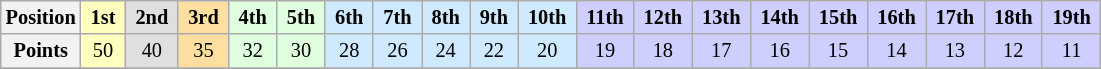<table class="wikitable" style="font-size:85%; text-align:center">
<tr>
<th>Position</th>
<td style="background:#FFFFBF;"> <strong>1st</strong> </td>
<td style="background:#DFDFDF;"> <strong>2nd</strong> </td>
<td style="background:#FFDF9F;"> <strong>3rd</strong> </td>
<td style="background:#DFFFDF;"> <strong>4th</strong> </td>
<td style="background:#DFFFDF;"> <strong>5th</strong> </td>
<td style="background:#CFEAFF;"> <strong>6th</strong> </td>
<td style="background:#CFEAFF;"> <strong>7th</strong> </td>
<td style="background:#CFEAFF;"> <strong>8th</strong> </td>
<td style="background:#CFEAFF;"> <strong>9th</strong> </td>
<td style="background:#CFEAFF;"> <strong>10th</strong> </td>
<td style="background:#CFCFFF;"> <strong>11th</strong> </td>
<td style="background:#CFCFFF;"> <strong>12th</strong> </td>
<td style="background:#CFCFFF;"> <strong>13th</strong> </td>
<td style="background:#CFCFFF;"> <strong>14th</strong> </td>
<td style="background:#CFCFFF;"> <strong>15th</strong> </td>
<td style="background:#CFCFFF;"> <strong>16th</strong> </td>
<td style="background:#CFCFFF;"> <strong>17th</strong> </td>
<td style="background:#CFCFFF;"> <strong>18th</strong> </td>
<td style="background:#CFCFFF;"> <strong>19th</strong> </td>
</tr>
<tr>
<th>Points</th>
<td style="background:#FFFFBF;">50</td>
<td style="background:#DFDFDF;">40</td>
<td style="background:#FFDF9F;">35</td>
<td style="background:#DFFFDF;">32</td>
<td style="background:#DFFFDF;">30</td>
<td style="background:#CFEAFF;">28</td>
<td style="background:#CFEAFF;">26</td>
<td style="background:#CFEAFF;">24</td>
<td style="background:#CFEAFF;">22</td>
<td style="background:#CFEAFF;">20</td>
<td style="background:#CFCFFF;">19</td>
<td style="background:#CFCFFF;">18</td>
<td style="background:#CFCFFF;">17</td>
<td style="background:#CFCFFF;">16</td>
<td style="background:#CFCFFF;">15</td>
<td style="background:#CFCFFF;">14</td>
<td style="background:#CFCFFF;">13</td>
<td style="background:#CFCFFF;">12</td>
<td style="background:#CFCFFF;">11</td>
</tr>
<tr>
</tr>
</table>
